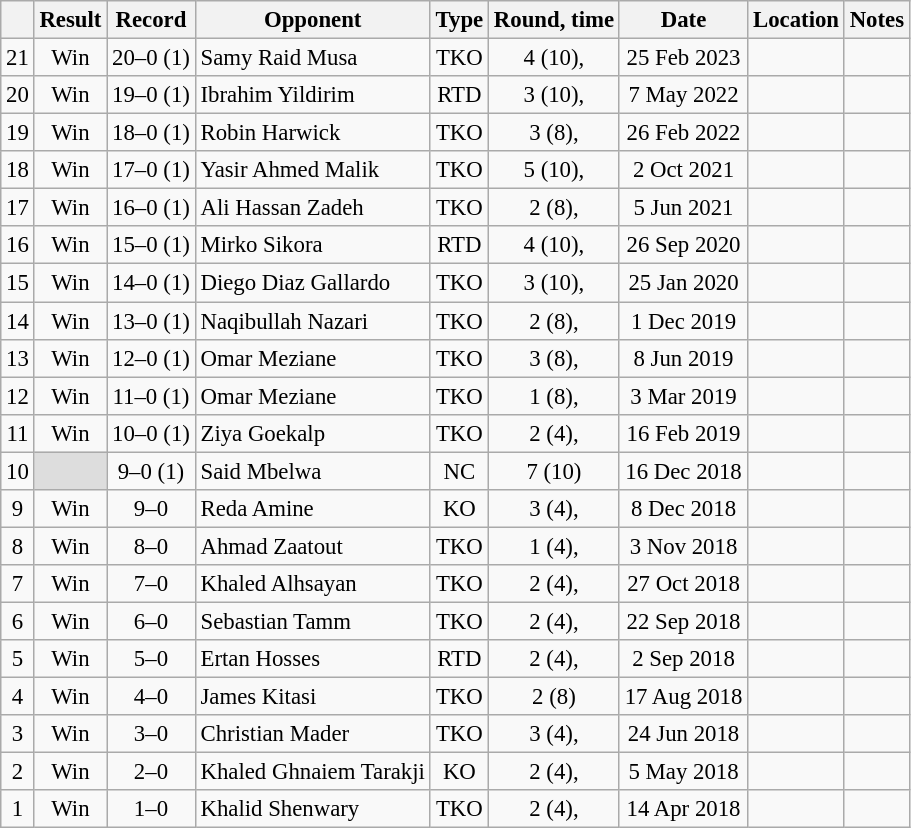<table class="wikitable" style="text-align:center; font-size:95%">
<tr>
<th></th>
<th>Result</th>
<th>Record</th>
<th>Opponent</th>
<th>Type</th>
<th>Round, time</th>
<th>Date</th>
<th>Location</th>
<th>Notes</th>
</tr>
<tr>
<td>21</td>
<td>Win</td>
<td>20–0 (1)</td>
<td align=left> Samy Raid Musa</td>
<td>TKO</td>
<td>4 (10), </td>
<td>25 Feb 2023</td>
<td align=left> </td>
<td align=left></td>
</tr>
<tr>
<td>20</td>
<td>Win</td>
<td>19–0 (1)</td>
<td align=left> Ibrahim Yildirim</td>
<td>RTD</td>
<td>3 (10), </td>
<td>7 May 2022</td>
<td align=left> </td>
<td align=left></td>
</tr>
<tr>
<td>19</td>
<td>Win</td>
<td>18–0 (1)</td>
<td align=left> Robin Harwick</td>
<td>TKO</td>
<td>3 (8), </td>
<td>26 Feb 2022</td>
<td align=left> </td>
<td></td>
</tr>
<tr>
<td>18</td>
<td>Win</td>
<td>17–0 (1)</td>
<td align=left> Yasir Ahmed Malik</td>
<td>TKO</td>
<td>5 (10), </td>
<td>2 Oct 2021</td>
<td align=left> </td>
<td></td>
</tr>
<tr>
<td>17</td>
<td>Win</td>
<td>16–0 (1)</td>
<td align=left> Ali Hassan Zadeh</td>
<td>TKO</td>
<td>2 (8), </td>
<td>5 Jun 2021</td>
<td align=left> </td>
<td></td>
</tr>
<tr>
<td>16</td>
<td>Win</td>
<td>15–0 (1)</td>
<td align=left> Mirko Sikora</td>
<td>RTD</td>
<td>4 (10), </td>
<td>26 Sep 2020</td>
<td align=left> </td>
<td></td>
</tr>
<tr>
<td>15</td>
<td>Win</td>
<td>14–0 (1)</td>
<td align=left> Diego Diaz Gallardo</td>
<td>TKO</td>
<td>3 (10), </td>
<td>25 Jan 2020</td>
<td align=left> </td>
<td></td>
</tr>
<tr>
<td>14</td>
<td>Win</td>
<td>13–0 (1)</td>
<td align=left> Naqibullah Nazari</td>
<td>TKO</td>
<td>2 (8), </td>
<td>1 Dec 2019</td>
<td align=left> </td>
<td></td>
</tr>
<tr>
<td>13</td>
<td>Win</td>
<td>12–0 (1)</td>
<td align=left> Omar Meziane</td>
<td>TKO</td>
<td>3 (8), </td>
<td>8 Jun 2019</td>
<td align=left> </td>
<td></td>
</tr>
<tr>
<td>12</td>
<td>Win</td>
<td>11–0 (1)</td>
<td align=left> Omar Meziane</td>
<td>TKO</td>
<td>1 (8), </td>
<td>3 Mar 2019</td>
<td align=left> </td>
<td></td>
</tr>
<tr>
<td>11</td>
<td>Win</td>
<td>10–0 (1)</td>
<td align=left> Ziya Goekalp</td>
<td>TKO</td>
<td>2 (4), </td>
<td>16 Feb 2019</td>
<td align=left> </td>
<td></td>
</tr>
<tr>
<td>10</td>
<td style="background:#ddd;"></td>
<td>9–0 (1)</td>
<td align=left> Said Mbelwa</td>
<td>NC</td>
<td>7 (10)</td>
<td>16 Dec 2018</td>
<td align=left> </td>
<td align=left></td>
</tr>
<tr>
<td>9</td>
<td>Win</td>
<td>9–0</td>
<td align=left> Reda Amine</td>
<td>KO</td>
<td>3 (4), </td>
<td>8 Dec 2018</td>
<td align=left> </td>
<td></td>
</tr>
<tr>
<td>8</td>
<td>Win</td>
<td>8–0</td>
<td align=left> Ahmad Zaatout</td>
<td>TKO</td>
<td>1 (4), </td>
<td>3 Nov 2018</td>
<td align=left> </td>
<td></td>
</tr>
<tr>
<td>7</td>
<td>Win</td>
<td>7–0</td>
<td align=left> Khaled Alhsayan</td>
<td>TKO</td>
<td>2 (4), </td>
<td>27 Oct 2018</td>
<td align=left> </td>
<td></td>
</tr>
<tr>
<td>6</td>
<td>Win</td>
<td>6–0</td>
<td align=left> Sebastian Tamm</td>
<td>TKO</td>
<td>2 (4), </td>
<td>22 Sep 2018</td>
<td align=left> </td>
<td></td>
</tr>
<tr>
<td>5</td>
<td>Win</td>
<td>5–0</td>
<td align=left> Ertan Hosses</td>
<td>RTD</td>
<td>2 (4), </td>
<td>2 Sep 2018</td>
<td align=left> </td>
<td></td>
</tr>
<tr>
<td>4</td>
<td>Win</td>
<td>4–0</td>
<td align=left> James Kitasi</td>
<td>TKO</td>
<td>2 (8)</td>
<td>17 Aug 2018</td>
<td align=left> </td>
<td></td>
</tr>
<tr>
<td>3</td>
<td>Win</td>
<td>3–0</td>
<td align=left> Christian Mader</td>
<td>TKO</td>
<td>3 (4), </td>
<td>24 Jun 2018</td>
<td align=left> </td>
<td></td>
</tr>
<tr>
<td>2</td>
<td>Win</td>
<td>2–0</td>
<td align=left> Khaled Ghnaiem Tarakji</td>
<td>KO</td>
<td>2 (4), </td>
<td>5 May 2018</td>
<td align=left> </td>
<td></td>
</tr>
<tr>
<td>1</td>
<td>Win</td>
<td>1–0</td>
<td align=left> Khalid Shenwary</td>
<td>TKO</td>
<td>2 (4), </td>
<td>14 Apr 2018</td>
<td align=left> </td>
<td></td>
</tr>
</table>
